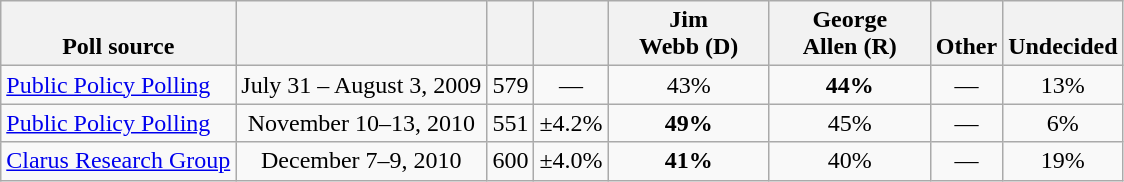<table class="wikitable" style="text-align:center">
<tr valign= bottom>
<th>Poll source</th>
<th></th>
<th></th>
<th></th>
<th style="width:100px;">Jim<br>Webb (D)</th>
<th style="width:100px;">George<br>Allen (R)</th>
<th>Other</th>
<th>Undecided</th>
</tr>
<tr>
<td align=left><a href='#'>Public Policy Polling</a></td>
<td>July 31 – August 3, 2009</td>
<td>579</td>
<td>—</td>
<td>43%</td>
<td><strong>44%</strong></td>
<td>—</td>
<td>13%</td>
</tr>
<tr>
<td align=left><a href='#'>Public Policy Polling</a></td>
<td>November 10–13, 2010</td>
<td>551</td>
<td>±4.2%</td>
<td><strong>49%</strong></td>
<td>45%</td>
<td>—</td>
<td>6%</td>
</tr>
<tr>
<td align=left><a href='#'>Clarus Research Group</a></td>
<td>December 7–9, 2010</td>
<td>600</td>
<td>±4.0%</td>
<td><strong>41%</strong></td>
<td>40%</td>
<td>—</td>
<td>19%</td>
</tr>
</table>
